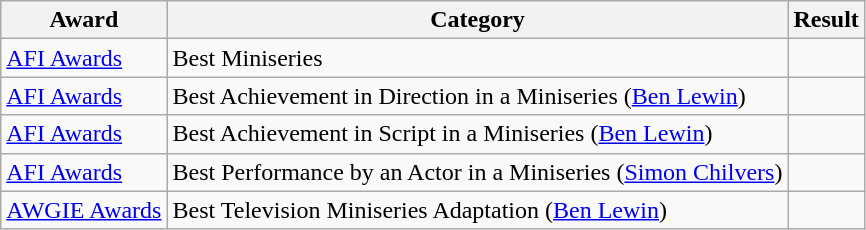<table class="wikitable sortable">
<tr>
<th>Award</th>
<th>Category</th>
<th>Result</th>
</tr>
<tr>
<td><a href='#'>AFI Awards</a></td>
<td>Best Miniseries</td>
<td></td>
</tr>
<tr>
<td><a href='#'>AFI Awards</a></td>
<td>Best Achievement in Direction in a Miniseries (<a href='#'>Ben Lewin</a>)</td>
<td></td>
</tr>
<tr>
<td><a href='#'>AFI Awards</a></td>
<td>Best Achievement in Script in a Miniseries (<a href='#'>Ben Lewin</a>)</td>
<td></td>
</tr>
<tr>
<td><a href='#'>AFI Awards</a></td>
<td>Best Performance by an Actor in a Miniseries (<a href='#'>Simon Chilvers</a>)</td>
<td></td>
</tr>
<tr>
<td><a href='#'>AWGIE Awards</a></td>
<td>Best Television Miniseries Adaptation (<a href='#'>Ben Lewin</a>)</td>
<td></td>
</tr>
</table>
